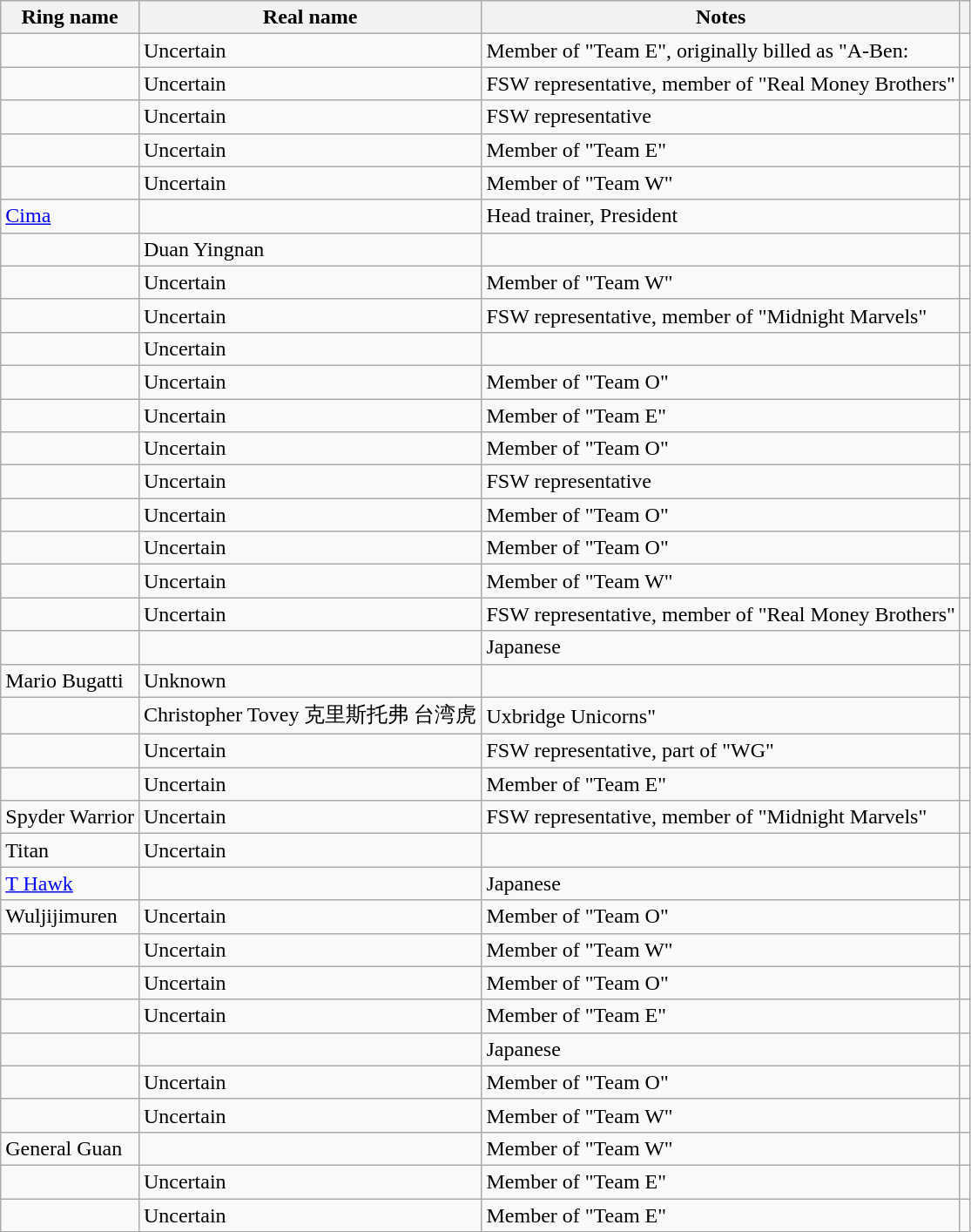<table class="wikitable sortable">
<tr>
<th scope="col">Ring name</th>
<th scope="col">Real name</th>
<th scope="col">Notes</th>
<th class="unsortable" scope="col"></th>
</tr>
<tr>
<td></td>
<td>Uncertain</td>
<td>Member of "Team E", originally billed as "A-Ben:</td>
<td></td>
</tr>
<tr>
<td></td>
<td>Uncertain</td>
<td>FSW representative, member of "Real Money Brothers"</td>
<td></td>
</tr>
<tr>
<td></td>
<td>Uncertain</td>
<td>FSW representative</td>
<td></td>
</tr>
<tr>
<td></td>
<td>Uncertain</td>
<td>Member of "Team E"</td>
<td></td>
</tr>
<tr>
<td></td>
<td>Uncertain</td>
<td>Member of "Team W"</td>
<td></td>
</tr>
<tr>
<td><a href='#'>Cima</a></td>
<td></td>
<td>Head trainer, President</td>
<td></td>
</tr>
<tr>
<td></td>
<td>Duan Yingnan</td>
<td> </td>
<td></td>
</tr>
<tr>
<td></td>
<td>Uncertain</td>
<td>Member of "Team W"</td>
<td></td>
</tr>
<tr>
<td></td>
<td>Uncertain</td>
<td>FSW representative, member of "Midnight Marvels"</td>
<td></td>
</tr>
<tr>
<td></td>
<td>Uncertain</td>
<td> </td>
<td></td>
</tr>
<tr>
<td></td>
<td>Uncertain</td>
<td>Member of "Team O"</td>
<td></td>
</tr>
<tr>
<td></td>
<td>Uncertain</td>
<td>Member of "Team E"</td>
<td></td>
</tr>
<tr>
<td></td>
<td>Uncertain</td>
<td>Member of "Team O"</td>
<td></td>
</tr>
<tr>
<td></td>
<td>Uncertain</td>
<td>FSW representative</td>
<td></td>
</tr>
<tr>
<td></td>
<td>Uncertain</td>
<td>Member of "Team O"</td>
<td></td>
</tr>
<tr>
<td></td>
<td>Uncertain</td>
<td>Member of "Team O"</td>
<td></td>
</tr>
<tr>
<td></td>
<td>Uncertain</td>
<td>Member of "Team W"</td>
<td></td>
</tr>
<tr>
<td></td>
<td>Uncertain</td>
<td>FSW representative, member of "Real Money Brothers"</td>
<td></td>
</tr>
<tr>
<td></td>
<td></td>
<td>Japanese</td>
<td></td>
</tr>
<tr>
<td>Mario Bugatti</td>
<td>Unknown</td>
<td> </td>
<td></td>
</tr>
<tr>
<td></td>
<td>Christopher Tovey 克里斯托弗 台湾虎</td>
<td>Uxbridge Unicorns"</td>
<td></td>
</tr>
<tr>
<td></td>
<td>Uncertain</td>
<td>FSW representative, part of "WG"</td>
<td></td>
</tr>
<tr>
<td></td>
<td>Uncertain</td>
<td>Member of "Team E"</td>
<td></td>
</tr>
<tr>
<td>Spyder Warrior</td>
<td>Uncertain</td>
<td>FSW representative, member of "Midnight Marvels"</td>
<td></td>
</tr>
<tr>
<td>Titan</td>
<td>Uncertain</td>
<td> </td>
<td></td>
</tr>
<tr>
<td><a href='#'>T Hawk</a></td>
<td></td>
<td>Japanese</td>
<td></td>
</tr>
<tr>
<td>Wuljijimuren</td>
<td>Uncertain</td>
<td>Member of "Team O"</td>
<td></td>
</tr>
<tr>
<td></td>
<td>Uncertain</td>
<td>Member of "Team W"</td>
<td></td>
</tr>
<tr>
<td></td>
<td>Uncertain</td>
<td>Member of "Team O"</td>
<td></td>
</tr>
<tr>
<td></td>
<td>Uncertain</td>
<td>Member of "Team E"</td>
<td></td>
</tr>
<tr>
<td></td>
<td></td>
<td>Japanese</td>
<td></td>
</tr>
<tr>
<td></td>
<td>Uncertain</td>
<td>Member of "Team O"</td>
<td></td>
</tr>
<tr>
<td></td>
<td>Uncertain</td>
<td>Member of "Team W"</td>
<td></td>
</tr>
<tr>
<td>General Guan</td>
<td></td>
<td>Member of "Team W"</td>
<td></td>
</tr>
<tr>
<td></td>
<td>Uncertain</td>
<td>Member of "Team E"</td>
<td></td>
</tr>
<tr>
<td></td>
<td>Uncertain</td>
<td>Member of "Team E"</td>
<td></td>
</tr>
</table>
